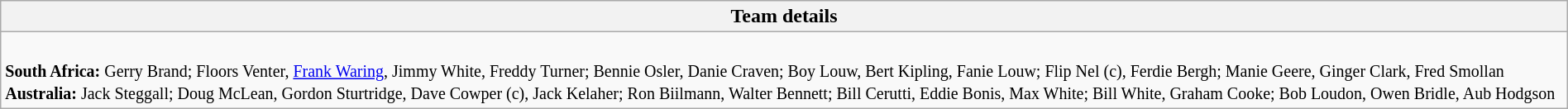<table style="width:100%" class="wikitable collapsible collapsed">
<tr>
<th>Team details</th>
</tr>
<tr>
<td><br><small>
<strong>South Africa:</strong> Gerry Brand; Floors Venter, <a href='#'>Frank Waring</a>, Jimmy White, Freddy Turner; Bennie Osler, Danie Craven; Boy Louw, Bert Kipling, Fanie Louw; 
Flip Nel (c), Ferdie Bergh; Manie Geere, Ginger Clark, Fred Smollan 
<br> 
<strong>Australia:</strong> Jack Steggall; Doug McLean, Gordon Sturtridge, Dave Cowper (c), Jack Kelaher; Ron Biilmann, Walter Bennett; Bill Cerutti, Eddie Bonis, 
Max White; Bill White, Graham Cooke; Bob Loudon, Owen Bridle, Aub Hodgson
</small></td>
</tr>
</table>
